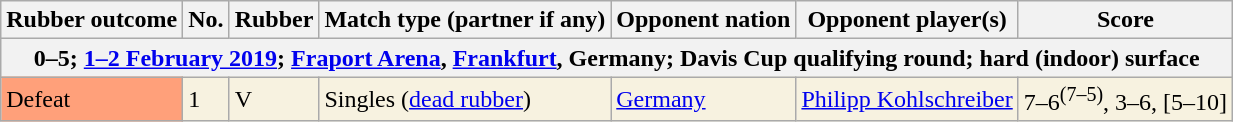<table class=wikitable>
<tr>
<th>Rubber outcome</th>
<th>No.</th>
<th>Rubber</th>
<th>Match type (partner if any)</th>
<th>Opponent nation</th>
<th>Opponent player(s)</th>
<th>Score</th>
</tr>
<tr>
<th colspan=7>0–5; <a href='#'>1–2 February 2019</a>; <a href='#'>Fraport Arena</a>, <a href='#'>Frankfurt</a>, Germany; Davis Cup qualifying round; hard (indoor) surface</th>
</tr>
<tr bgcolor="#F7F2E0">
<td bgcolor=FFA07A>Defeat</td>
<td>1</td>
<td>V</td>
<td>Singles (<a href='#'>dead rubber</a>)</td>
<td> <a href='#'>Germany</a></td>
<td><a href='#'>Philipp Kohlschreiber</a></td>
<td>7–6<sup>(7–5)</sup>, 3–6, [5–10]</td>
</tr>
</table>
